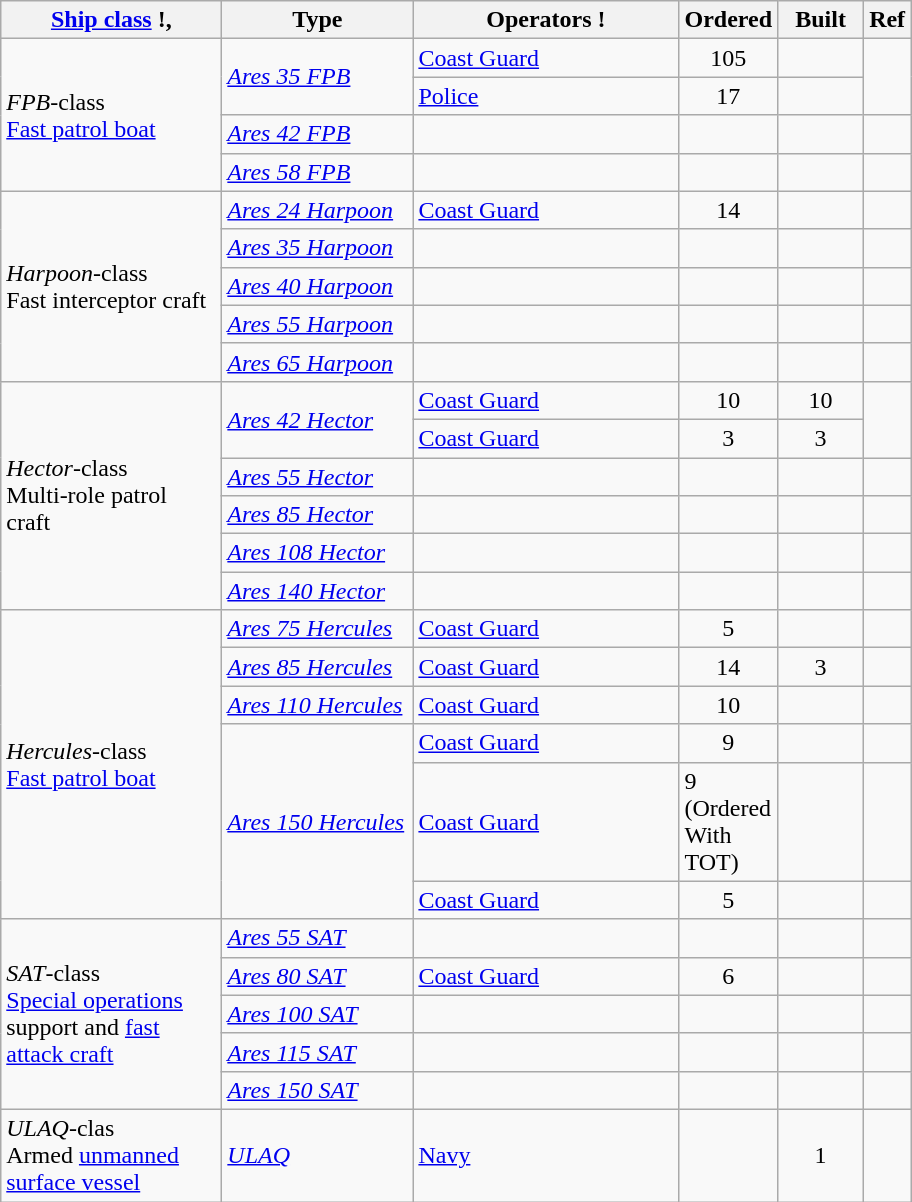<table class=wikitable sortable>
<tr>
<th width=140><a href='#'>Ship class</a> !,</th>
<th width=120>Type</th>
<th width=170>Operators !</th>
<th width=50>Ordered</th>
<th width=50>Built</th>
<th width=20>Ref</th>
</tr>
<tr>
<td rowspan=4><em>FPB</em>-class<br><a href='#'>Fast patrol boat</a></td>
<td rowspan=2><em><a href='#'>Ares 35 FPB</a></em></td>
<td> <a href='#'>Coast Guard</a></td>
<td align=center>105</td>
<td></td>
<td rowspan=2></td>
</tr>
<tr>
<td> <a href='#'>Police</a></td>
<td align=center>17</td>
<td></td>
</tr>
<tr>
<td><em><a href='#'>Ares 42 FPB</a></em></td>
<td></td>
<td></td>
<td></td>
<td></td>
</tr>
<tr>
<td><em><a href='#'>Ares 58 FPB</a></em></td>
<td></td>
<td></td>
<td></td>
<td></td>
</tr>
<tr>
<td rowspan=5><em>Harpoon</em>-class<br>Fast interceptor craft</td>
<td><em><a href='#'>Ares 24 Harpoon</a></em></td>
<td> <a href='#'>Coast Guard</a></td>
<td align=center>14</td>
<td></td>
<td></td>
</tr>
<tr>
<td><em><a href='#'>Ares 35 Harpoon</a></em></td>
<td></td>
<td></td>
<td></td>
<td></td>
</tr>
<tr>
<td><em><a href='#'>Ares 40 Harpoon</a></em></td>
<td></td>
<td></td>
<td></td>
<td></td>
</tr>
<tr>
<td><em><a href='#'>Ares 55 Harpoon</a></em></td>
<td></td>
<td></td>
<td></td>
<td></td>
</tr>
<tr>
<td><em><a href='#'>Ares 65 Harpoon</a></em></td>
<td></td>
<td></td>
<td></td>
<td></td>
</tr>
<tr>
<td rowspan=6><em>Hector</em>-class<br>Multi-role patrol craft</td>
<td rowspan=2><em><a href='#'>Ares 42 Hector</a></em></td>
<td> <a href='#'>Coast Guard</a></td>
<td align=center>10</td>
<td align=center>10</td>
<td rowspan=2></td>
</tr>
<tr>
<td> <a href='#'>Coast Guard</a></td>
<td align=center>3</td>
<td align=center>3</td>
</tr>
<tr>
<td><em><a href='#'>Ares 55 Hector</a></em></td>
<td></td>
<td></td>
<td></td>
<td></td>
</tr>
<tr>
<td><em><a href='#'>Ares 85  Hector</a></em></td>
<td></td>
<td></td>
<td></td>
<td></td>
</tr>
<tr>
<td><em><a href='#'>Ares 108 Hector</a></em></td>
<td></td>
<td></td>
<td></td>
<td></td>
</tr>
<tr>
<td><em><a href='#'>Ares 140 Hector</a></em></td>
<td></td>
<td></td>
<td></td>
<td></td>
</tr>
<tr>
<td rowspan="6"><em>Hercules</em>-class<br><a href='#'>Fast patrol boat</a></td>
<td><em><a href='#'>Ares 75 Hercules</a></em></td>
<td> <a href='#'>Coast Guard</a></td>
<td align=center>5</td>
<td></td>
<td></td>
</tr>
<tr>
<td><em><a href='#'>Ares 85 Hercules</a></em></td>
<td> <a href='#'>Coast Guard</a></td>
<td align=center>14</td>
<td align=center>3</td>
<td></td>
</tr>
<tr>
<td><em><a href='#'>Ares 110 Hercules</a></em></td>
<td> <a href='#'>Coast Guard</a></td>
<td align=center>10</td>
<td></td>
<td></td>
</tr>
<tr>
<td rowspan="3"><em><a href='#'>Ares 150 Hercules</a></em></td>
<td> <a href='#'>Coast Guard</a></td>
<td align=center>9</td>
<td></td>
<td rowspan="1"></td>
</tr>
<tr>
<td> <a href='#'>Coast Guard</a></td>
<td>9 (Ordered With TOT)</td>
<td align="center"></td>
<td></td>
</tr>
<tr>
<td> <a href='#'>Coast Guard</a></td>
<td align="center">5</td>
<td></td>
</tr>
<tr ||>
<td rowspan="5"><em>SAT</em>-class<br><a href='#'>Special operations</a> support and <a href='#'>fast attack craft</a></td>
<td><em><a href='#'>Ares 55 SAT</a></em></td>
<td></td>
<td></td>
<td></td>
<td></td>
</tr>
<tr>
<td><em><a href='#'>Ares 80 SAT</a></em></td>
<td> <a href='#'>Coast Guard</a></td>
<td align="center">6</td>
<td></td>
<td></td>
</tr>
<tr>
<td><em><a href='#'>Ares 100 SAT</a></em></td>
<td></td>
<td></td>
<td></td>
<td></td>
</tr>
<tr>
<td><em><a href='#'>Ares 115 SAT</a></em></td>
<td></td>
<td></td>
<td></td>
<td></td>
</tr>
<tr>
<td><em><a href='#'>Ares 150 SAT</a></em></td>
<td></td>
<td></td>
<td></td>
<td></td>
</tr>
<tr>
<td><em>ULAQ</em>-clas<br>Armed <a href='#'>unmanned surface vessel</a></td>
<td><em><a href='#'>ULAQ</a></em></td>
<td> <a href='#'>Navy</a></td>
<td></td>
<td align="center">1</td>
<td></td>
</tr>
</table>
